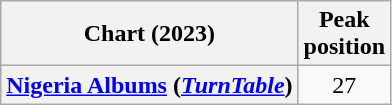<table class="wikitable plainrowheaders" style="text-align:center">
<tr>
<th scope="col">Chart (2023)</th>
<th scope="col">Peak<br>position</th>
</tr>
<tr>
<th scope="row"><a href='#'>Nigeria Albums</a> (<em><a href='#'>TurnTable</a></em>)</th>
<td>27</td>
</tr>
</table>
